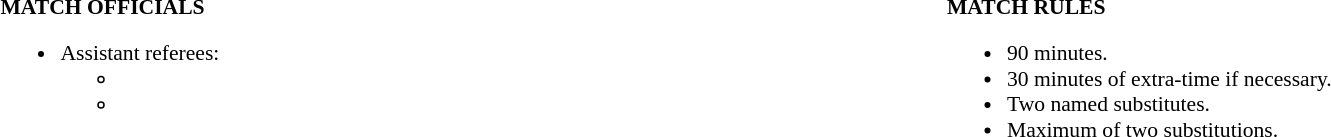<table width=100% style="font-size: 90%">
<tr>
<td width=50% valign=top><br><strong>MATCH OFFICIALS</strong><ul><li>Assistant referees:<ul><li></li><li></li></ul></li></ul></td>
<td style="width:50%; vertical-align:top;"><br><strong>MATCH RULES</strong><ul><li>90 minutes.</li><li>30 minutes of extra-time if necessary.</li><li>Two named substitutes.</li><li>Maximum of two substitutions.</li></ul></td>
</tr>
</table>
